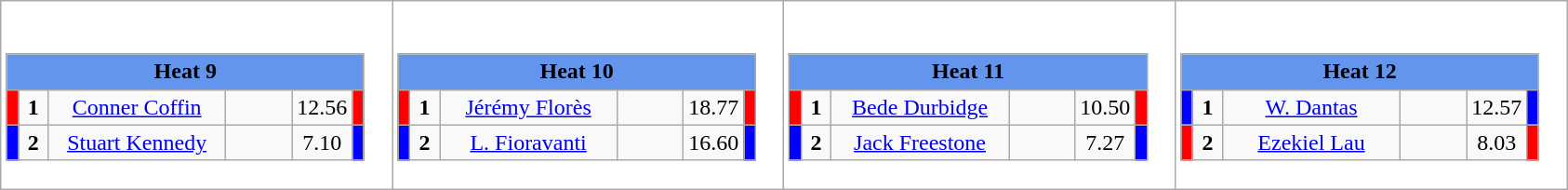<table class="wikitable" style="background:#fff;">
<tr>
<td><div><br><table class="wikitable">
<tr>
<td colspan="6"  style="text-align:center; background:#6495ed;"><strong>Heat 9</strong></td>
</tr>
<tr>
<td style="width:01px; background: #f00;"></td>
<td style="width:14px; text-align:center;"><strong>1</strong></td>
<td style="width:120px; text-align:center;"><a href='#'>Conner Coffin</a></td>
<td style="width:40px; text-align:center;"></td>
<td style="width:20px; text-align:center;">12.56</td>
<td style="width:01px; background: #f00;"></td>
</tr>
<tr>
<td style="width:01px; background: #00f;"></td>
<td style="width:14px; text-align:center;"><strong>2</strong></td>
<td style="width:120px; text-align:center;"><a href='#'>Stuart Kennedy</a></td>
<td style="width:40px; text-align:center;"></td>
<td style="width:20px; text-align:center;">7.10</td>
<td style="width:01px; background: #00f;"></td>
</tr>
</table>
</div></td>
<td><div><br><table class="wikitable">
<tr>
<td colspan="6"  style="text-align:center; background:#6495ed;"><strong>Heat 10</strong></td>
</tr>
<tr>
<td style="width:01px; background: #f00;"></td>
<td style="width:14px; text-align:center;"><strong>1</strong></td>
<td style="width:120px; text-align:center;"><a href='#'>Jérémy Florès</a></td>
<td style="width:40px; text-align:center;"></td>
<td style="width:20px; text-align:center;">18.77</td>
<td style="width:01px; background: #f00;"></td>
</tr>
<tr>
<td style="width:01px; background: #00f;"></td>
<td style="width:14px; text-align:center;"><strong>2</strong></td>
<td style="width:120px; text-align:center;"><a href='#'>L. Fioravanti</a></td>
<td style="width:40px; text-align:center;"></td>
<td style="width:20px; text-align:center;">16.60</td>
<td style="width:01px; background: #00f;"></td>
</tr>
</table>
</div></td>
<td><div><br><table class="wikitable">
<tr>
<td colspan="6"  style="text-align:center; background:#6495ed;"><strong>Heat 11</strong></td>
</tr>
<tr>
<td style="width:01px; background: #f00;"></td>
<td style="width:14px; text-align:center;"><strong>1</strong></td>
<td style="width:120px; text-align:center;"><a href='#'>Bede Durbidge</a></td>
<td style="width:40px; text-align:center;"></td>
<td style="width:20px; text-align:center;">10.50</td>
<td style="width:01px; background: #f00;"></td>
</tr>
<tr>
<td style="width:01px; background: #00f;"></td>
<td style="width:14px; text-align:center;"><strong>2</strong></td>
<td style="width:120px; text-align:center;"><a href='#'>Jack Freestone</a></td>
<td style="width:40px; text-align:center;"></td>
<td style="width:20px; text-align:center;">7.27</td>
<td style="width:01px; background: #00f;"></td>
</tr>
</table>
</div></td>
<td><div><br><table class="wikitable">
<tr>
<td colspan="6"  style="text-align:center; background:#6495ed;"><strong>Heat 12</strong></td>
</tr>
<tr>
<td style="width:01px; background: #00f;"></td>
<td style="width:14px; text-align:center;"><strong>1</strong></td>
<td style="width:120px; text-align:center;"><a href='#'>W. Dantas</a></td>
<td style="width:40px; text-align:center;"></td>
<td style="width:20px; text-align:center;">12.57</td>
<td style="width:01px; background: #00f;"></td>
</tr>
<tr>
<td style="width:01px; background: #f00;"></td>
<td style="width:14px; text-align:center;"><strong>2</strong></td>
<td style="width:120px; text-align:center;"><a href='#'>Ezekiel Lau</a></td>
<td style="width:40px; text-align:center;"></td>
<td style="width:20px; text-align:center;">8.03</td>
<td style="width:01px; background: #f00;"></td>
</tr>
</table>
</div></td>
</tr>
</table>
